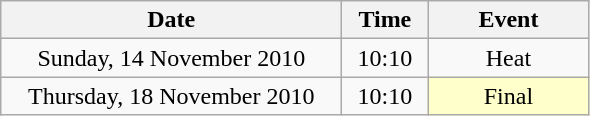<table class = "wikitable" style="text-align:center;">
<tr>
<th width=220>Date</th>
<th width=50>Time</th>
<th width=100>Event</th>
</tr>
<tr>
<td>Sunday, 14 November 2010</td>
<td>10:10</td>
<td>Heat</td>
</tr>
<tr>
<td>Thursday, 18 November 2010</td>
<td>10:10</td>
<td bgcolor=ffffcc>Final</td>
</tr>
</table>
